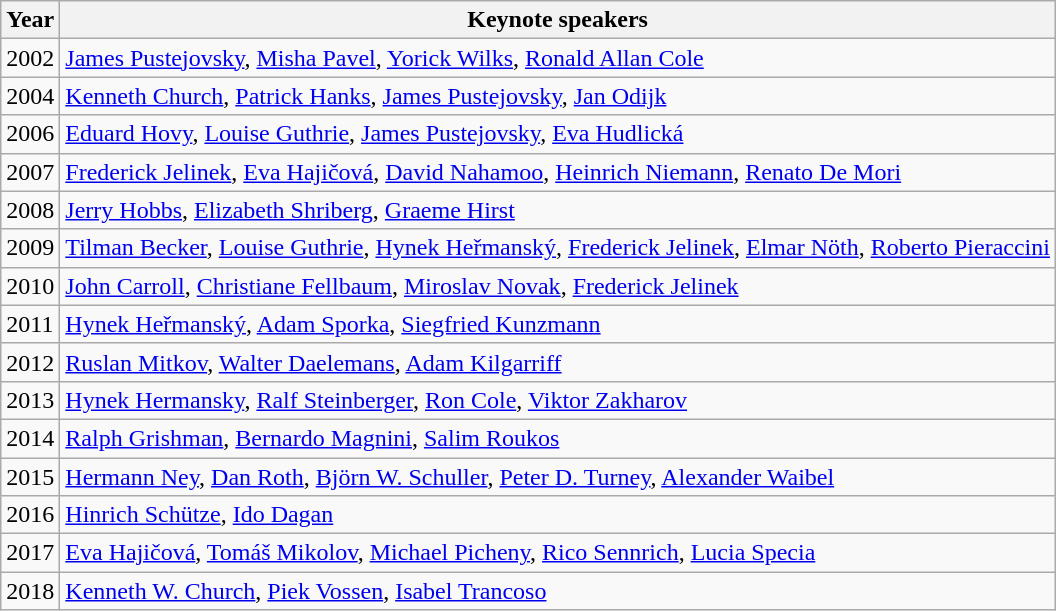<table class="wikitable">
<tr>
<th>Year</th>
<th>Keynote speakers</th>
</tr>
<tr>
<td>2002</td>
<td><a href='#'>James Pustejovsky</a>, <a href='#'>Misha Pavel</a>, <a href='#'>Yorick Wilks</a>, <a href='#'>Ronald Allan Cole</a></td>
</tr>
<tr>
<td>2004</td>
<td><a href='#'>Kenneth Church</a>, <a href='#'>Patrick Hanks</a>, <a href='#'>James Pustejovsky</a>, <a href='#'>Jan Odijk</a></td>
</tr>
<tr>
<td>2006</td>
<td><a href='#'>Eduard Hovy</a>, <a href='#'>Louise Guthrie</a>, <a href='#'>James Pustejovsky</a>, <a href='#'>Eva Hudlická</a></td>
</tr>
<tr>
<td>2007</td>
<td><a href='#'>Frederick Jelinek</a>, <a href='#'>Eva Hajičová</a>, <a href='#'>David Nahamoo</a>, <a href='#'>Heinrich Niemann</a>, <a href='#'>Renato De Mori</a></td>
</tr>
<tr>
<td>2008</td>
<td><a href='#'>Jerry Hobbs</a>, <a href='#'>Elizabeth Shriberg</a>, <a href='#'>Graeme Hirst</a></td>
</tr>
<tr>
<td>2009</td>
<td><a href='#'>Tilman Becker</a>, <a href='#'>Louise Guthrie</a>, <a href='#'>Hynek Heřmanský</a>, <a href='#'>Frederick Jelinek</a>, <a href='#'>Elmar Nöth</a>, <a href='#'>Roberto Pieraccini</a></td>
</tr>
<tr>
<td>2010</td>
<td><a href='#'>John Carroll</a>, <a href='#'>Christiane Fellbaum</a>, <a href='#'>Miroslav Novak</a>, <a href='#'>Frederick Jelinek</a></td>
</tr>
<tr>
<td>2011</td>
<td><a href='#'>Hynek Heřmanský</a>, <a href='#'>Adam Sporka</a>, <a href='#'>Siegfried Kunzmann</a></td>
</tr>
<tr>
<td>2012</td>
<td><a href='#'>Ruslan Mitkov</a>, <a href='#'>Walter Daelemans</a>, <a href='#'>Adam Kilgarriff</a></td>
</tr>
<tr>
<td>2013</td>
<td><a href='#'>Hynek Hermansky</a>, <a href='#'>Ralf Steinberger</a>, <a href='#'>Ron Cole</a>, <a href='#'>Viktor Zakharov</a></td>
</tr>
<tr>
<td>2014</td>
<td><a href='#'>Ralph Grishman</a>, <a href='#'>Bernardo Magnini</a>, <a href='#'>Salim Roukos</a></td>
</tr>
<tr>
<td>2015</td>
<td><a href='#'>Hermann Ney</a>, <a href='#'>Dan Roth</a>, <a href='#'>Björn W. Schuller</a>, <a href='#'>Peter D. Turney</a>, <a href='#'>Alexander Waibel</a></td>
</tr>
<tr>
<td>2016</td>
<td><a href='#'>Hinrich Schütze</a>, <a href='#'>Ido Dagan</a></td>
</tr>
<tr>
<td>2017</td>
<td><a href='#'>Eva Hajičová</a>, <a href='#'>Tomáš Mikolov</a>, <a href='#'>Michael Picheny</a>, <a href='#'>Rico Sennrich</a>, <a href='#'>Lucia Specia</a></td>
</tr>
<tr>
<td>2018</td>
<td><a href='#'>Kenneth W. Church</a>, <a href='#'>Piek Vossen</a>, <a href='#'>Isabel Trancoso</a></td>
</tr>
</table>
